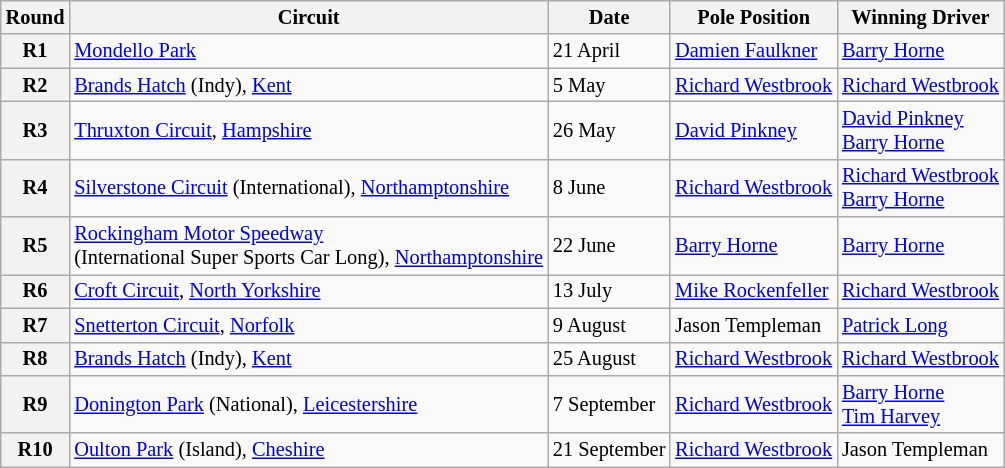<table class="wikitable" style="font-size: 85%">
<tr>
<th>Round</th>
<th>Circuit</th>
<th>Date</th>
<th>Pole Position</th>
<th>Winning Driver</th>
</tr>
<tr>
<th>R1</th>
<td><a href='#'>Mondello Park</a></td>
<td>21 April</td>
<td> <a href='#'>Damien Faulkner</a></td>
<td> <a href='#'>Barry Horne</a></td>
</tr>
<tr>
<th>R2</th>
<td><a href='#'>Brands Hatch</a> (Indy), <a href='#'>Kent</a></td>
<td>5 May</td>
<td> <a href='#'>Richard Westbrook</a></td>
<td> <a href='#'>Richard Westbrook</a></td>
</tr>
<tr>
<th>R3</th>
<td><a href='#'>Thruxton Circuit</a>, <a href='#'>Hampshire</a></td>
<td>26 May</td>
<td> <a href='#'>David Pinkney</a></td>
<td> <a href='#'>David Pinkney</a><br> <a href='#'>Barry Horne</a></td>
</tr>
<tr>
<th>R4</th>
<td><a href='#'>Silverstone Circuit</a> (International), <a href='#'>Northamptonshire</a></td>
<td>8 June</td>
<td> <a href='#'>Richard Westbrook</a></td>
<td> <a href='#'>Richard Westbrook</a><br> <a href='#'>Barry Horne</a></td>
</tr>
<tr>
<th>R5</th>
<td><a href='#'>Rockingham Motor Speedway</a><br>(International Super Sports Car Long), <a href='#'>Northamptonshire</a></td>
<td>22 June</td>
<td> <a href='#'>Barry Horne</a></td>
<td> <a href='#'>Barry Horne</a></td>
</tr>
<tr>
<th>R6</th>
<td><a href='#'>Croft Circuit</a>, <a href='#'>North Yorkshire</a></td>
<td>13 July</td>
<td> <a href='#'>Mike Rockenfeller</a></td>
<td> <a href='#'>Richard Westbrook</a></td>
</tr>
<tr>
<th>R7</th>
<td><a href='#'>Snetterton Circuit</a>, <a href='#'>Norfolk</a></td>
<td>9 August</td>
<td> Jason Templeman</td>
<td> <a href='#'>Patrick Long</a></td>
</tr>
<tr>
<th>R8</th>
<td><a href='#'>Brands Hatch</a> (Indy), <a href='#'>Kent</a></td>
<td>25 August</td>
<td> <a href='#'>Richard Westbrook</a></td>
<td> <a href='#'>Richard Westbrook</a></td>
</tr>
<tr>
<th>R9</th>
<td><a href='#'>Donington Park</a> (National), <a href='#'>Leicestershire</a></td>
<td>7 September</td>
<td> <a href='#'>Richard Westbrook</a></td>
<td> <a href='#'>Barry Horne</a><br> <a href='#'>Tim Harvey</a></td>
</tr>
<tr>
<th>R10</th>
<td><a href='#'>Oulton Park</a> (Island), <a href='#'>Cheshire</a></td>
<td>21 September</td>
<td> <a href='#'>Richard Westbrook</a></td>
<td> Jason Templeman</td>
</tr>
</table>
